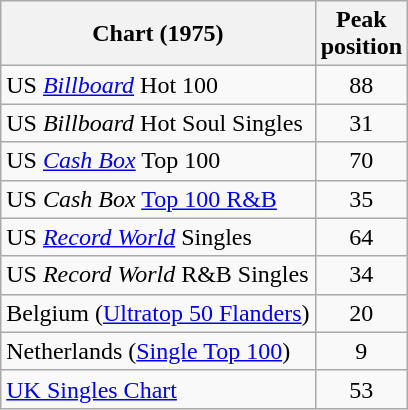<table class="wikitable">
<tr>
<th>Chart (1975)</th>
<th>Peak<br>position</th>
</tr>
<tr>
<td>US <em><a href='#'>Billboard</a></em> Hot 100</td>
<td align="center">88</td>
</tr>
<tr>
<td>US <em>Billboard</em> Hot Soul Singles</td>
<td align="center">31</td>
</tr>
<tr>
<td>US <em><a href='#'>Cash Box</a></em> Top 100</td>
<td align="center">70</td>
</tr>
<tr>
<td>US <em>Cash Box</em> <a href='#'>Top 100 R&B</a></td>
<td align="center">35</td>
</tr>
<tr>
<td>US <em><a href='#'>Record World</a></em> Singles</td>
<td align="center">64</td>
</tr>
<tr>
<td>US <em>Record World</em> R&B Singles</td>
<td align="center">34</td>
</tr>
<tr>
<td>Belgium (<a href='#'>Ultratop 50 Flanders</a>)</td>
<td align="center">20</td>
</tr>
<tr>
<td>Netherlands (<a href='#'>Single Top 100</a>)</td>
<td align="center">9</td>
</tr>
<tr>
<td><a href='#'>UK Singles Chart</a></td>
<td align="center">53</td>
</tr>
</table>
